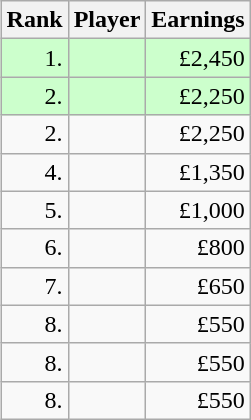<table class="wikitable" style="float:right; text-align:right; margin-left:1em">
<tr>
<th>Rank</th>
<th>Player</th>
<th>Earnings</th>
</tr>
<tr style="background-color:#ccffcc">
<td>1.</td>
<td style="text-align:left"></td>
<td>£2,450</td>
</tr>
<tr style="background-color:#ccffcc">
<td>2.</td>
<td style="text-align:left"></td>
<td>£2,250</td>
</tr>
<tr>
<td>2.</td>
<td style="text-align:left"></td>
<td>£2,250</td>
</tr>
<tr>
<td>4.</td>
<td style="text-align:left"></td>
<td>£1,350</td>
</tr>
<tr>
<td>5.</td>
<td style="text-align:left"></td>
<td>£1,000</td>
</tr>
<tr>
<td>6.</td>
<td style="text-align:left"></td>
<td>£800</td>
</tr>
<tr>
<td>7.</td>
<td style="text-align:left"></td>
<td>£650</td>
</tr>
<tr>
<td>8.</td>
<td style="text-align:left"></td>
<td>£550</td>
</tr>
<tr>
<td>8.</td>
<td style="text-align:left"></td>
<td>£550</td>
</tr>
<tr>
<td>8.</td>
<td style="text-align:left"></td>
<td>£550</td>
</tr>
</table>
